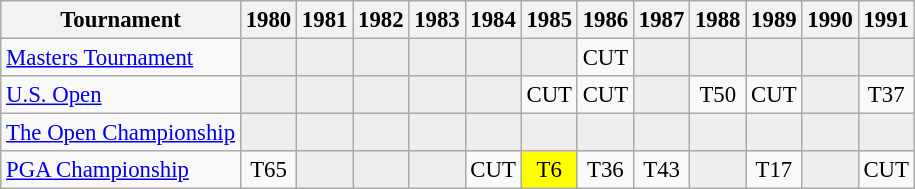<table class="wikitable" style="font-size:95%;text-align:center;">
<tr>
<th>Tournament</th>
<th>1980</th>
<th>1981</th>
<th>1982</th>
<th>1983</th>
<th>1984</th>
<th>1985</th>
<th>1986</th>
<th>1987</th>
<th>1988</th>
<th>1989</th>
<th>1990</th>
<th>1991</th>
</tr>
<tr>
<td align=left><a href='#'>Masters Tournament</a></td>
<td style="background:#eeeeee;"></td>
<td style="background:#eeeeee;"></td>
<td style="background:#eeeeee;"></td>
<td style="background:#eeeeee;"></td>
<td style="background:#eeeeee;"></td>
<td style="background:#eeeeee;"></td>
<td>CUT</td>
<td style="background:#eeeeee;"></td>
<td style="background:#eeeeee;"></td>
<td style="background:#eeeeee;"></td>
<td style="background:#eeeeee;"></td>
<td style="background:#eeeeee;"></td>
</tr>
<tr>
<td align=left><a href='#'>U.S. Open</a></td>
<td style="background:#eeeeee;"></td>
<td style="background:#eeeeee;"></td>
<td style="background:#eeeeee;"></td>
<td style="background:#eeeeee;"></td>
<td style="background:#eeeeee;"></td>
<td>CUT</td>
<td>CUT</td>
<td style="background:#eeeeee;"></td>
<td>T50</td>
<td>CUT</td>
<td style="background:#eeeeee;"></td>
<td>T37</td>
</tr>
<tr>
<td align=left><a href='#'>The Open Championship</a></td>
<td style="background:#eeeeee;"></td>
<td style="background:#eeeeee;"></td>
<td style="background:#eeeeee;"></td>
<td style="background:#eeeeee;"></td>
<td style="background:#eeeeee;"></td>
<td style="background:#eeeeee;"></td>
<td style="background:#eeeeee;"></td>
<td style="background:#eeeeee;"></td>
<td style="background:#eeeeee;"></td>
<td style="background:#eeeeee;"></td>
<td style="background:#eeeeee;"></td>
<td style="background:#eeeeee;"></td>
</tr>
<tr>
<td align=left><a href='#'>PGA Championship</a></td>
<td>T65</td>
<td style="background:#eeeeee;"></td>
<td style="background:#eeeeee;"></td>
<td style="background:#eeeeee;"></td>
<td>CUT</td>
<td style="background:yellow;">T6</td>
<td>T36</td>
<td>T43</td>
<td style="background:#eeeeee;"></td>
<td>T17</td>
<td style="background:#eeeeee;"></td>
<td>CUT</td>
</tr>
</table>
